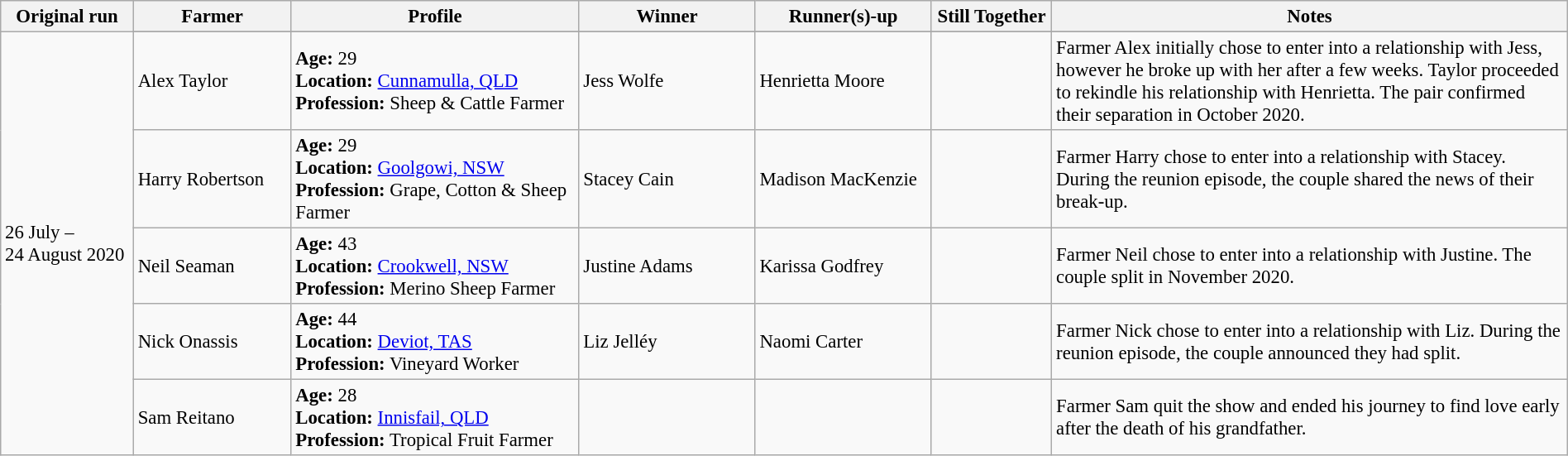<table class="wikitable plainrowheaders" style="font-size:95%; width:100%;">
<tr>
<th width=100>Original run</th>
<th width=120>Farmer</th>
<th width=225>Profile</th>
<th width=135>Winner</th>
<th width=135>Runner(s)-up</th>
<th width=90>Still Together</th>
<th>Notes</th>
</tr>
<tr>
<td rowspan="6">26 July – <br> 24 August 2020</td>
</tr>
<tr>
<td>Alex Taylor</td>
<td><strong>Age:</strong> 29 <br> <strong>Location:</strong> <a href='#'>Cunnamulla, QLD</a> <br> <strong>Profession:</strong> Sheep & Cattle Farmer</td>
<td>Jess Wolfe</td>
<td>Henrietta Moore</td>
<td></td>
<td>Farmer Alex initially chose to enter into a relationship with Jess, however he broke up with her after a few weeks. Taylor proceeded to rekindle his relationship with Henrietta. The pair confirmed their separation in October 2020.</td>
</tr>
<tr>
<td>Harry Robertson</td>
<td><strong>Age:</strong> 29 <br> <strong>Location:</strong> <a href='#'>Goolgowi, NSW</a> <br> <strong>Profession:</strong> Grape, Cotton & Sheep Farmer</td>
<td>Stacey Cain</td>
<td>Madison MacKenzie</td>
<td></td>
<td>Farmer Harry chose to enter into a relationship with Stacey. During the reunion episode, the couple shared the news of their break-up.</td>
</tr>
<tr>
<td>Neil Seaman</td>
<td><strong>Age:</strong> 43 <br> <strong>Location:</strong> <a href='#'>Crookwell, NSW</a> <br> <strong>Profession:</strong> Merino Sheep Farmer</td>
<td>Justine Adams</td>
<td>Karissa Godfrey</td>
<td></td>
<td>Farmer Neil chose to enter into a relationship with Justine. The couple split in November 2020.</td>
</tr>
<tr>
<td>Nick Onassis</td>
<td><strong>Age:</strong> 44 <br> <strong>Location:</strong> <a href='#'>Deviot, TAS</a> <br> <strong>Profession:</strong> Vineyard Worker</td>
<td>Liz Jelléy</td>
<td>Naomi Carter</td>
<td></td>
<td>Farmer Nick chose to enter into a relationship with Liz. During the reunion episode, the couple announced they had split.</td>
</tr>
<tr>
<td>Sam Reitano</td>
<td><strong>Age:</strong> 28 <br> <strong>Location:</strong> <a href='#'>Innisfail, QLD</a> <br> <strong>Profession:</strong> Tropical Fruit Farmer</td>
<td></td>
<td></td>
<td></td>
<td>Farmer Sam quit the show and ended his journey to find love early after the death of his grandfather.</td>
</tr>
</table>
